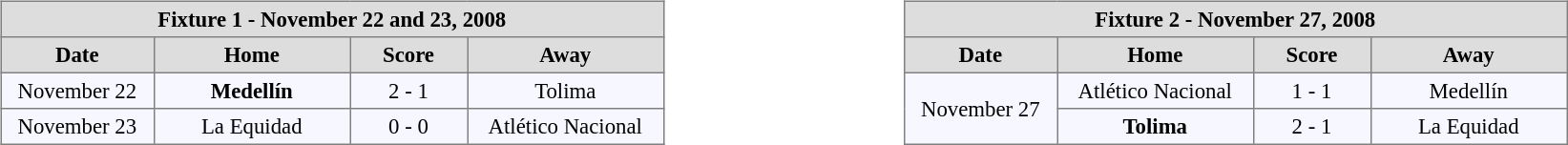<table width=100%>
<tr>
<td valign=top width=50% align=left><br><table align=center bgcolor="#f7f8ff" cellpadding="3" cellspacing="0" border="1" style="font-size: 95%; border: gray solid 1px; border-collapse: collapse;">
<tr align=center bgcolor=#DDDDDD style="color:black;">
<th colspan=4 align=center>Fixture 1 - November 22 and 23, 2008</th>
</tr>
<tr align=center bgcolor=#DDDDDD style="color:black;">
<th width="100">Date</th>
<th width="130">Home</th>
<th width="75">Score</th>
<th width="130">Away</th>
</tr>
<tr align=center>
<td rowspan="1" align=center>November 22</td>
<td><strong>Medellín</strong></td>
<td>2 - 1</td>
<td>Tolima</td>
</tr>
<tr align=center>
<td rowspan="1" align=center>November 23</td>
<td>La Equidad</td>
<td>0 - 0</td>
<td>Atlético Nacional</td>
</tr>
</table>
</td>
<td valign=top width=50% align=left><br><table align=center bgcolor="#f7f8ff" cellpadding="3" cellspacing="0" border="1" style="font-size: 95%; border: gray solid 1px; border-collapse: collapse;">
<tr align=center bgcolor=#DDDDDD style="color:black;">
<th colspan=4 align=center>Fixture 2 - November 27, 2008</th>
</tr>
<tr align=center bgcolor=#DDDDDD style="color:black;">
<th width="100">Date</th>
<th width="130">Home</th>
<th width="75">Score</th>
<th width="130">Away</th>
</tr>
<tr align=center>
<td rowspan="2" align=center>November 27</td>
<td>Atlético Nacional</td>
<td>1 - 1</td>
<td>Medellín</td>
</tr>
<tr align=center>
<td><strong>Tolima</strong></td>
<td>2 - 1</td>
<td>La Equidad</td>
</tr>
</table>
</td>
</tr>
</table>
